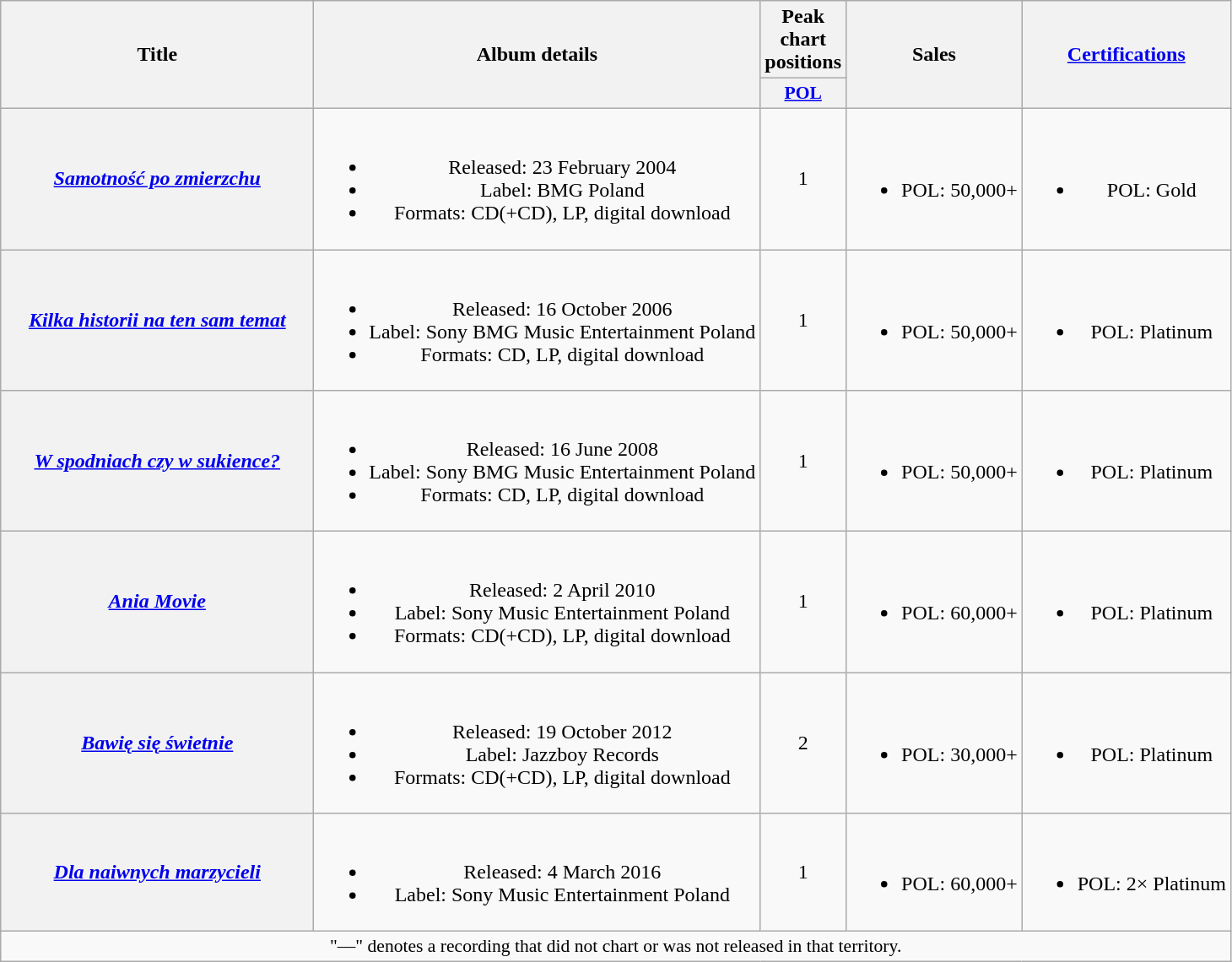<table class="wikitable plainrowheaders" style="text-align:center;">
<tr>
<th scope="col" rowspan="2" style="width:15em;">Title</th>
<th scope="col" rowspan="2">Album details</th>
<th scope="col" colspan="1">Peak chart positions</th>
<th scope="col" rowspan="2">Sales</th>
<th scope="col" rowspan="2"><a href='#'>Certifications</a></th>
</tr>
<tr>
<th scope="col" style="width:3em;font-size:90%;"><a href='#'>POL</a></th>
</tr>
<tr>
<th scope="row"><em><a href='#'>Samotność po zmierzchu</a></em></th>
<td><br><ul><li>Released: 23 February 2004</li><li>Label: BMG Poland</li><li>Formats: CD(+CD), LP, digital download</li></ul></td>
<td>1</td>
<td><br><ul><li>POL: 50,000+</li></ul></td>
<td><br><ul><li>POL: Gold</li></ul></td>
</tr>
<tr>
<th scope="row"><em><a href='#'>Kilka historii na ten sam temat</a></em></th>
<td><br><ul><li>Released: 16 October 2006</li><li>Label: Sony BMG Music Entertainment Poland</li><li>Formats: CD, LP, digital download</li></ul></td>
<td>1</td>
<td><br><ul><li>POL: 50,000+</li></ul></td>
<td><br><ul><li>POL: Platinum</li></ul></td>
</tr>
<tr>
<th scope="row"><em><a href='#'>W spodniach czy w sukience?</a></em></th>
<td><br><ul><li>Released: 16 June 2008</li><li>Label: Sony BMG Music Entertainment Poland</li><li>Formats: CD, LP, digital download</li></ul></td>
<td>1</td>
<td><br><ul><li>POL: 50,000+</li></ul></td>
<td><br><ul><li>POL: Platinum</li></ul></td>
</tr>
<tr>
<th scope="row"><em><a href='#'>Ania Movie</a></em></th>
<td><br><ul><li>Released: 2 April 2010</li><li>Label: Sony Music Entertainment Poland</li><li>Formats: CD(+CD), LP, digital download</li></ul></td>
<td>1</td>
<td><br><ul><li>POL: 60,000+</li></ul></td>
<td><br><ul><li>POL: Platinum</li></ul></td>
</tr>
<tr>
<th scope="row"><em><a href='#'>Bawię się świetnie</a></em></th>
<td><br><ul><li>Released: 19 October 2012</li><li>Label: Jazzboy Records</li><li>Formats: CD(+CD), LP, digital download</li></ul></td>
<td>2</td>
<td><br><ul><li>POL: 30,000+</li></ul></td>
<td><br><ul><li>POL: Platinum</li></ul></td>
</tr>
<tr>
<th scope="row"><em><a href='#'>Dla naiwnych marzycieli</a></em></th>
<td><br><ul><li>Released: 4 March 2016</li><li>Label: Sony Music Entertainment Poland</li></ul></td>
<td>1</td>
<td><br><ul><li>POL: 60,000+</li></ul></td>
<td><br><ul><li>POL: 2× Platinum</li></ul></td>
</tr>
<tr>
<td colspan="5" style="font-size:90%">"—" denotes a recording that did not chart or was not released in that territory.</td>
</tr>
</table>
